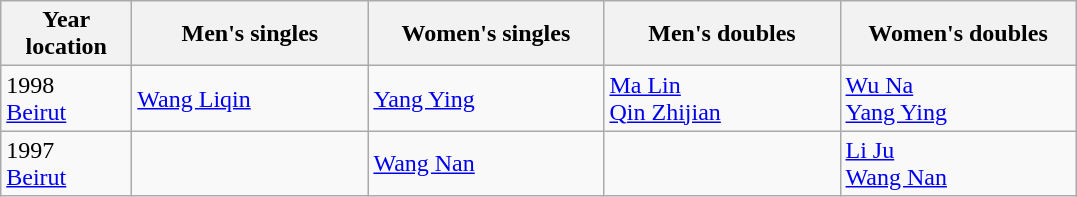<table class="wikitable">
<tr>
<th width="80">Year <br> location</th>
<th style="width:150px;">Men's singles</th>
<th style="width:150px;">Women's singles</th>
<th style="width:150px;">Men's doubles</th>
<th style="width:150px;">Women's doubles</th>
</tr>
<tr>
<td>1998<br> <a href='#'>Beirut</a></td>
<td> <a href='#'>Wang Liqin</a></td>
<td> <a href='#'>Yang Ying</a></td>
<td> <a href='#'>Ma Lin</a> <br>  <a href='#'>Qin Zhijian</a></td>
<td> <a href='#'>Wu Na</a> <br>  <a href='#'>Yang Ying</a></td>
</tr>
<tr>
<td>1997<br> <a href='#'>Beirut</a></td>
<td></td>
<td> <a href='#'>Wang Nan</a></td>
<td></td>
<td> <a href='#'>Li Ju</a> <br>  <a href='#'>Wang Nan</a></td>
</tr>
</table>
